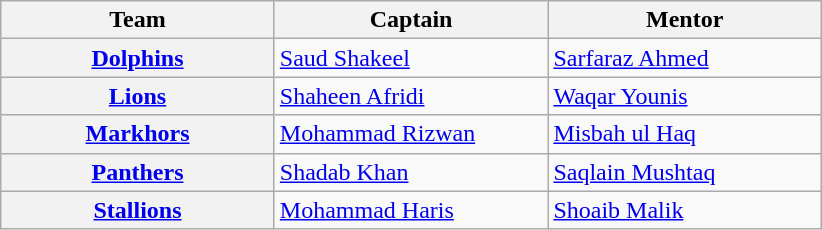<table class="wikitable" style="text-align:left;">
<tr>
<th width=175>Team</th>
<th width=175>Captain</th>
<th width=175>Mentor</th>
</tr>
<tr style="background:#f9f9f9;">
<th><a href='#'>Dolphins</a></th>
<td><a href='#'>Saud Shakeel</a></td>
<td><a href='#'>Sarfaraz Ahmed</a></td>
</tr>
<tr style="background:#f9f9f9;">
<th><a href='#'>Lions</a></th>
<td><a href='#'>Shaheen Afridi</a></td>
<td><a href='#'>Waqar Younis</a></td>
</tr>
<tr style="background:#f9f9f9;">
<th><a href='#'>Markhors</a></th>
<td><a href='#'>Mohammad Rizwan</a></td>
<td><a href='#'>Misbah ul Haq</a></td>
</tr>
<tr style="background:#f9f9f9;">
<th><a href='#'>Panthers</a></th>
<td><a href='#'>Shadab Khan</a></td>
<td><a href='#'>Saqlain Mushtaq</a></td>
</tr>
<tr style="background:#f9f9f9;">
<th><a href='#'>Stallions</a></th>
<td><a href='#'>Mohammad Haris</a></td>
<td><a href='#'>Shoaib Malik</a></td>
</tr>
</table>
